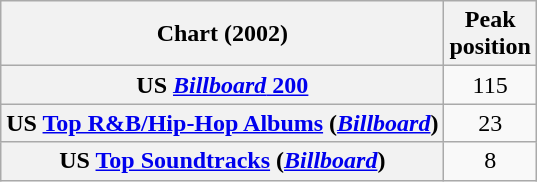<table class="wikitable sortable plainrowheaders" style="text-align:center">
<tr>
<th scope="col">Chart (2002)</th>
<th scope="col">Peak<br> position</th>
</tr>
<tr>
<th scope="row">US <a href='#'><em>Billboard</em> 200</a></th>
<td>115</td>
</tr>
<tr>
<th scope="row">US <a href='#'>Top R&B/Hip-Hop Albums</a> (<em><a href='#'>Billboard</a></em>)</th>
<td>23</td>
</tr>
<tr>
<th scope="row">US <a href='#'>Top Soundtracks</a> (<em><a href='#'>Billboard</a></em>)</th>
<td>8</td>
</tr>
</table>
